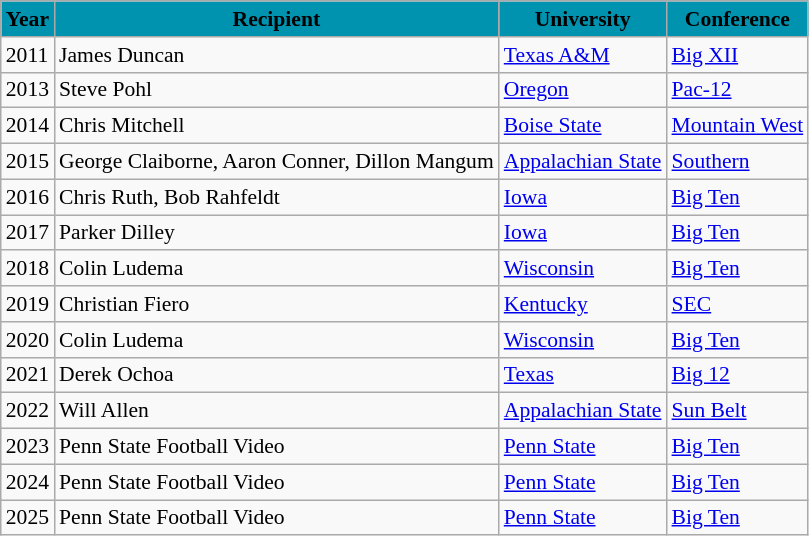<table class="wikitable sortable" style="font-size:90%;">
<tr>
<th style="background:#0093AF;"><span>Year </span></th>
<th style="background:#0093AF;"><span>Recipient</span></th>
<th style="background:#0093AF;"><span>University</span></th>
<th style="background:#0093AF;"><span>Conference</span></th>
</tr>
<tr>
<td>2011</td>
<td>James Duncan</td>
<td><a href='#'>Texas A&M</a></td>
<td><a href='#'>Big XII</a></td>
</tr>
<tr>
<td>2013</td>
<td>Steve Pohl</td>
<td><a href='#'>Oregon</a></td>
<td><a href='#'>Pac-12</a></td>
</tr>
<tr>
<td>2014</td>
<td>Chris Mitchell</td>
<td><a href='#'>Boise State</a></td>
<td><a href='#'>Mountain West</a></td>
</tr>
<tr>
<td>2015</td>
<td>George Claiborne, Aaron Conner, Dillon Mangum</td>
<td><a href='#'>Appalachian State</a></td>
<td><a href='#'>Southern</a></td>
</tr>
<tr>
<td>2016</td>
<td>Chris Ruth, Bob Rahfeldt</td>
<td><a href='#'>Iowa</a></td>
<td><a href='#'>Big Ten</a></td>
</tr>
<tr>
<td>2017</td>
<td>Parker Dilley</td>
<td><a href='#'>Iowa</a></td>
<td><a href='#'>Big Ten</a></td>
</tr>
<tr>
<td>2018</td>
<td>Colin Ludema</td>
<td><a href='#'>Wisconsin</a></td>
<td><a href='#'>Big Ten</a></td>
</tr>
<tr>
<td>2019</td>
<td>Christian Fiero</td>
<td><a href='#'>Kentucky</a></td>
<td><a href='#'>SEC</a></td>
</tr>
<tr>
<td>2020</td>
<td>Colin Ludema</td>
<td><a href='#'>Wisconsin</a></td>
<td><a href='#'>Big Ten</a></td>
</tr>
<tr>
<td>2021</td>
<td>Derek Ochoa</td>
<td><a href='#'>Texas</a></td>
<td><a href='#'>Big 12</a></td>
</tr>
<tr>
<td>2022</td>
<td>Will Allen</td>
<td><a href='#'>Appalachian State</a></td>
<td><a href='#'>Sun Belt</a></td>
</tr>
<tr>
<td>2023</td>
<td>Penn State Football Video</td>
<td><a href='#'>Penn State</a></td>
<td><a href='#'>Big Ten</a></td>
</tr>
<tr>
<td>2024</td>
<td>Penn State Football Video</td>
<td><a href='#'>Penn State</a></td>
<td><a href='#'>Big Ten</a></td>
</tr>
<tr>
<td>2025</td>
<td>Penn State Football Video</td>
<td><a href='#'>Penn State</a></td>
<td><a href='#'>Big Ten</a></td>
</tr>
</table>
